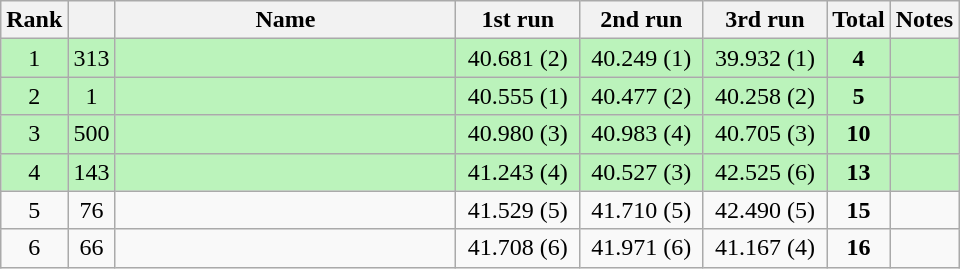<table class="sortable wikitable" style="text-align:center;">
<tr>
<th width="30">Rank</th>
<th width="20"></th>
<th width="220">Name</th>
<th width="75">1st run</th>
<th width="75">2nd run</th>
<th width="75">3rd run</th>
<th width="30">Total</th>
<th width="30">Notes</th>
</tr>
<tr bgcolor=#bbf3bb>
<td>1</td>
<td>313</td>
<td align="left"></td>
<td>40.681 (2)</td>
<td>40.249 (1)</td>
<td>39.932 (1)</td>
<td><strong>4</strong></td>
<td></td>
</tr>
<tr bgcolor=#bbf3bb>
<td>2</td>
<td>1</td>
<td align="left"></td>
<td>40.555 (1)</td>
<td>40.477 (2)</td>
<td>40.258 (2)</td>
<td><strong>5</strong></td>
<td></td>
</tr>
<tr bgcolor=#bbf3bb>
<td>3</td>
<td>500</td>
<td align="left"></td>
<td>40.980 (3)</td>
<td>40.983 (4)</td>
<td>40.705 (3)</td>
<td><strong>10</strong></td>
<td></td>
</tr>
<tr bgcolor=#bbf3bb>
<td>4</td>
<td>143</td>
<td align="left"></td>
<td>41.243 (4)</td>
<td>40.527 (3)</td>
<td>42.525 (6)</td>
<td><strong>13</strong></td>
<td></td>
</tr>
<tr>
<td>5</td>
<td>76</td>
<td align="left"></td>
<td>41.529 (5)</td>
<td>41.710 (5)</td>
<td>42.490 (5)</td>
<td><strong>15</strong></td>
<td></td>
</tr>
<tr>
<td>6</td>
<td>66</td>
<td align="left"></td>
<td>41.708 (6)</td>
<td>41.971 (6)</td>
<td>41.167 (4)</td>
<td><strong>16</strong></td>
<td></td>
</tr>
</table>
